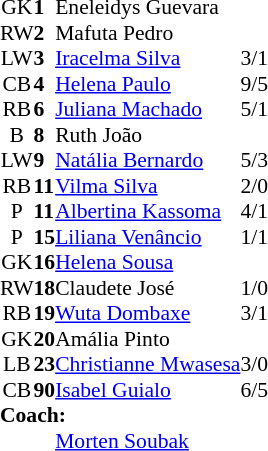<table width="100%">
<tr>
<td valign="top" width="35%"><br><table style="font-size:90%;" cellspacing="0" cellpadding="0" align="center">
<tr>
<td align=center>GK</td>
<td><strong>1</strong></td>
<td align="left"> Eneleidys Guevara</td>
<td></td>
<td></td>
<td></td>
</tr>
<tr>
<td align=center>RW</td>
<td><strong>2</strong></td>
<td align="left"> Mafuta Pedro</td>
<td></td>
<td></td>
<td></td>
</tr>
<tr>
<td align=center>LW</td>
<td><strong>3</strong></td>
<td align="left"> <a href='#'>Iracelma Silva</a></td>
<td>3/1</td>
<td></td>
<td></td>
</tr>
<tr>
<td align=center>CB</td>
<td><strong>4</strong></td>
<td align="left"> <a href='#'>Helena Paulo</a></td>
<td>9/5</td>
<td></td>
<td></td>
</tr>
<tr>
<td align=center>RB</td>
<td><strong>6</strong></td>
<td align="left"> <a href='#'>Juliana Machado</a></td>
<td>5/1</td>
<td></td>
<td></td>
</tr>
<tr>
<td align=center>B</td>
<td><strong>8</strong></td>
<td align="left"> Ruth João</td>
<td></td>
<td></td>
<td></td>
</tr>
<tr>
<td align=center>LW</td>
<td><strong>9</strong></td>
<td align="left"> <a href='#'>Natália Bernardo</a></td>
<td>5/3</td>
<td></td>
<td></td>
</tr>
<tr>
<td align=center>RB</td>
<td><strong>11</strong></td>
<td align="left"> <a href='#'>Vilma Silva</a></td>
<td>2/0</td>
<td></td>
<td></td>
</tr>
<tr>
<td align=center>P</td>
<td><strong>11</strong></td>
<td align="left"> <a href='#'>Albertina Kassoma</a></td>
<td>4/1</td>
<td></td>
<td></td>
</tr>
<tr>
<td align=center>P</td>
<td><strong>15</strong></td>
<td align="left"> <a href='#'>Liliana Venâncio</a></td>
<td>1/1</td>
<td></td>
<td></td>
</tr>
<tr>
<td align=center>GK</td>
<td><strong>16</strong></td>
<td align="left"> <a href='#'>Helena Sousa</a></td>
<td></td>
<td></td>
<td></td>
</tr>
<tr>
<td align=center>RW</td>
<td><strong>18</strong></td>
<td align="left"> Claudete José</td>
<td>1/0</td>
<td></td>
<td></td>
</tr>
<tr>
<td align=center>RB</td>
<td><strong>19</strong></td>
<td align="left"> <a href='#'>Wuta Dombaxe</a></td>
<td>3/1</td>
<td></td>
<td></td>
</tr>
<tr>
<td align=center>GK</td>
<td><strong>20</strong></td>
<td align="left"> Amália Pinto</td>
<td></td>
<td></td>
<td></td>
</tr>
<tr>
<td align=center>LB</td>
<td><strong>23</strong></td>
<td align="left"> <a href='#'>Christianne Mwasesa</a></td>
<td>3/0</td>
<td></td>
<td></td>
</tr>
<tr>
<td align=center>CB</td>
<td><strong>90</strong></td>
<td align="left"> <a href='#'>Isabel Guialo</a></td>
<td>6/5</td>
<td></td>
<td></td>
</tr>
<tr>
<td colspan=6><strong>Coach:</strong></td>
</tr>
<tr>
<td></td>
<td></td>
<td colspan=4 align="left"> <a href='#'>Morten Soubak</a></td>
</tr>
</table>
</td>
</tr>
</table>
